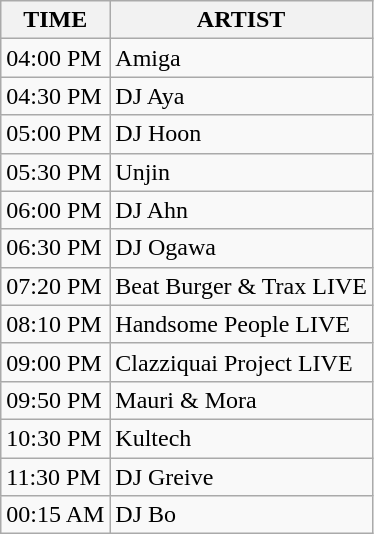<table class="wikitable">
<tr>
<th>TIME</th>
<th>ARTIST</th>
</tr>
<tr>
<td>04:00 PM</td>
<td>Amiga</td>
</tr>
<tr>
<td>04:30 PM</td>
<td>DJ Aya</td>
</tr>
<tr>
<td>05:00 PM</td>
<td>DJ Hoon</td>
</tr>
<tr>
<td>05:30 PM</td>
<td>Unjin</td>
</tr>
<tr>
<td>06:00 PM</td>
<td>DJ Ahn</td>
</tr>
<tr>
<td>06:30 PM</td>
<td>DJ Ogawa</td>
</tr>
<tr>
<td>07:20 PM</td>
<td>Beat Burger & Trax LIVE</td>
</tr>
<tr>
<td>08:10 PM</td>
<td>Handsome People LIVE</td>
</tr>
<tr>
<td>09:00 PM</td>
<td>Clazziquai Project LIVE</td>
</tr>
<tr>
<td>09:50 PM</td>
<td>Mauri & Mora</td>
</tr>
<tr>
<td>10:30 PM</td>
<td>Kultech</td>
</tr>
<tr>
<td>11:30 PM</td>
<td>DJ Greive</td>
</tr>
<tr>
<td>00:15 AM</td>
<td>DJ Bo</td>
</tr>
</table>
